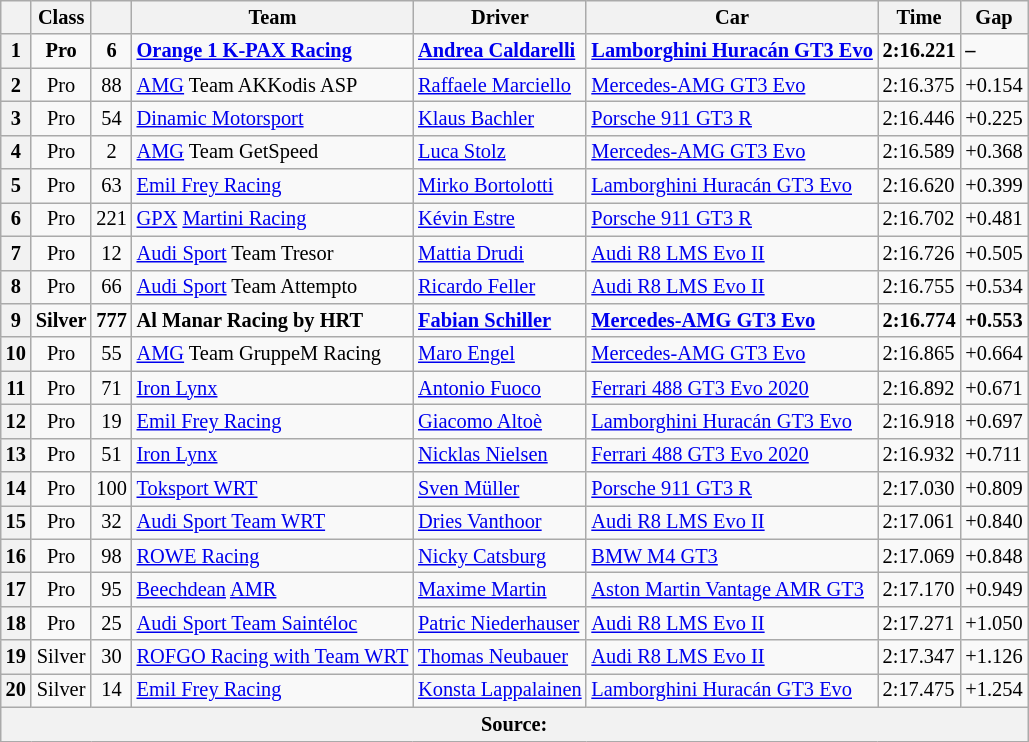<table class="wikitable" style="font-size: 85%">
<tr>
<th></th>
<th>Class</th>
<th></th>
<th>Team</th>
<th>Driver</th>
<th>Car</th>
<th>Time</th>
<th>Gap</th>
</tr>
<tr style="font-weight:bold">
<th>1</th>
<td align="center">Pro</td>
<td align="center">6</td>
<td> <a href='#'>Orange 1 K-PAX Racing</a></td>
<td> <a href='#'>Andrea Caldarelli</a></td>
<td><a href='#'>Lamborghini Huracán GT3 Evo</a></td>
<td>2:16.221</td>
<td>–</td>
</tr>
<tr>
<th>2</th>
<td align="center">Pro</td>
<td align="center">88</td>
<td> <a href='#'>AMG</a> Team AKKodis ASP</td>
<td> <a href='#'>Raffaele Marciello</a></td>
<td><a href='#'>Mercedes-AMG GT3 Evo</a></td>
<td>2:16.375</td>
<td>+0.154</td>
</tr>
<tr>
<th>3</th>
<td align="center">Pro</td>
<td align="center">54</td>
<td> <a href='#'>Dinamic Motorsport</a></td>
<td> <a href='#'>Klaus Bachler</a></td>
<td><a href='#'>Porsche 911 GT3 R</a></td>
<td>2:16.446</td>
<td>+0.225</td>
</tr>
<tr>
<th>4</th>
<td align="center">Pro</td>
<td align="center">2</td>
<td> <a href='#'>AMG</a> Team GetSpeed</td>
<td> <a href='#'>Luca Stolz</a></td>
<td><a href='#'>Mercedes-AMG GT3 Evo</a></td>
<td>2:16.589</td>
<td>+0.368</td>
</tr>
<tr>
<th>5</th>
<td align="center">Pro</td>
<td align="center">63</td>
<td> <a href='#'>Emil Frey Racing</a></td>
<td> <a href='#'>Mirko Bortolotti</a></td>
<td><a href='#'>Lamborghini Huracán GT3 Evo</a></td>
<td>2:16.620</td>
<td>+0.399</td>
</tr>
<tr>
<th>6</th>
<td align="center">Pro</td>
<td align="center">221</td>
<td> <a href='#'>GPX</a> <a href='#'>Martini Racing</a></td>
<td> <a href='#'>Kévin Estre</a></td>
<td><a href='#'>Porsche 911 GT3 R</a></td>
<td>2:16.702</td>
<td>+0.481</td>
</tr>
<tr>
<th>7</th>
<td align="center">Pro</td>
<td align="center">12</td>
<td> <a href='#'>Audi Sport</a> Team Tresor</td>
<td> <a href='#'>Mattia Drudi</a></td>
<td><a href='#'>Audi R8 LMS Evo II</a></td>
<td>2:16.726</td>
<td>+0.505</td>
</tr>
<tr>
<th>8</th>
<td align="center">Pro</td>
<td align="center">66</td>
<td> <a href='#'>Audi Sport</a> Team Attempto</td>
<td> <a href='#'>Ricardo Feller</a></td>
<td><a href='#'>Audi R8 LMS Evo II</a></td>
<td>2:16.755</td>
<td>+0.534</td>
</tr>
<tr style="font-weight:bold">
<th>9</th>
<td align="center">Silver</td>
<td align="center">777</td>
<td> Al Manar Racing by HRT</td>
<td> <a href='#'>Fabian Schiller</a></td>
<td><a href='#'>Mercedes-AMG GT3 Evo</a></td>
<td>2:16.774</td>
<td>+0.553</td>
</tr>
<tr>
<th>10</th>
<td align="center">Pro</td>
<td align="center">55</td>
<td> <a href='#'>AMG</a> Team GruppeM Racing</td>
<td> <a href='#'>Maro Engel</a></td>
<td><a href='#'>Mercedes-AMG GT3 Evo</a></td>
<td>2:16.865</td>
<td>+0.664</td>
</tr>
<tr>
<th>11</th>
<td align="center">Pro</td>
<td align="center">71</td>
<td> <a href='#'>Iron Lynx</a></td>
<td> <a href='#'>Antonio Fuoco</a></td>
<td><a href='#'>Ferrari 488 GT3 Evo 2020</a></td>
<td>2:16.892</td>
<td>+0.671</td>
</tr>
<tr>
<th>12</th>
<td align="center">Pro</td>
<td align="center">19</td>
<td> <a href='#'>Emil Frey Racing</a></td>
<td> <a href='#'>Giacomo Altoè</a></td>
<td><a href='#'>Lamborghini Huracán GT3 Evo</a></td>
<td>2:16.918</td>
<td>+0.697</td>
</tr>
<tr>
<th>13</th>
<td align="center">Pro</td>
<td align="center">51</td>
<td> <a href='#'>Iron Lynx</a></td>
<td> <a href='#'>Nicklas Nielsen</a></td>
<td><a href='#'>Ferrari 488 GT3 Evo 2020</a></td>
<td>2:16.932</td>
<td>+0.711</td>
</tr>
<tr>
<th>14</th>
<td align="center">Pro</td>
<td align="center">100</td>
<td> <a href='#'>Toksport WRT</a></td>
<td> <a href='#'>Sven Müller</a></td>
<td><a href='#'>Porsche 911 GT3 R</a></td>
<td>2:17.030</td>
<td>+0.809</td>
</tr>
<tr>
<th>15</th>
<td align="center">Pro</td>
<td align="center">32</td>
<td> <a href='#'>Audi Sport Team WRT</a></td>
<td> <a href='#'>Dries Vanthoor</a></td>
<td><a href='#'>Audi R8 LMS Evo II</a></td>
<td>2:17.061</td>
<td>+0.840</td>
</tr>
<tr>
<th>16</th>
<td align="center">Pro</td>
<td align="center">98</td>
<td> <a href='#'>ROWE Racing</a></td>
<td> <a href='#'>Nicky Catsburg</a></td>
<td><a href='#'>BMW M4 GT3</a></td>
<td>2:17.069</td>
<td>+0.848</td>
</tr>
<tr>
<th>17</th>
<td align="center">Pro</td>
<td align="center">95</td>
<td> <a href='#'>Beechdean</a> <a href='#'>AMR</a></td>
<td> <a href='#'>Maxime Martin</a></td>
<td><a href='#'>Aston Martin Vantage AMR GT3</a></td>
<td>2:17.170</td>
<td>+0.949</td>
</tr>
<tr>
<th>18</th>
<td align="center">Pro</td>
<td align="center">25</td>
<td> <a href='#'>Audi Sport Team Saintéloc</a></td>
<td> <a href='#'>Patric Niederhauser</a></td>
<td><a href='#'>Audi R8 LMS Evo II</a></td>
<td>2:17.271</td>
<td>+1.050</td>
</tr>
<tr>
<th>19</th>
<td align="center">Silver</td>
<td align="center">30</td>
<td> <a href='#'>ROFGO Racing with Team WRT</a></td>
<td> <a href='#'>Thomas Neubauer</a></td>
<td><a href='#'>Audi R8 LMS Evo II</a></td>
<td>2:17.347</td>
<td>+1.126</td>
</tr>
<tr>
<th>20</th>
<td align="center">Silver</td>
<td align="center">14</td>
<td> <a href='#'>Emil Frey Racing</a></td>
<td> <a href='#'>Konsta Lappalainen</a></td>
<td><a href='#'>Lamborghini Huracán GT3 Evo</a></td>
<td>2:17.475</td>
<td>+1.254</td>
</tr>
<tr>
<th colspan=8>Source:</th>
</tr>
</table>
